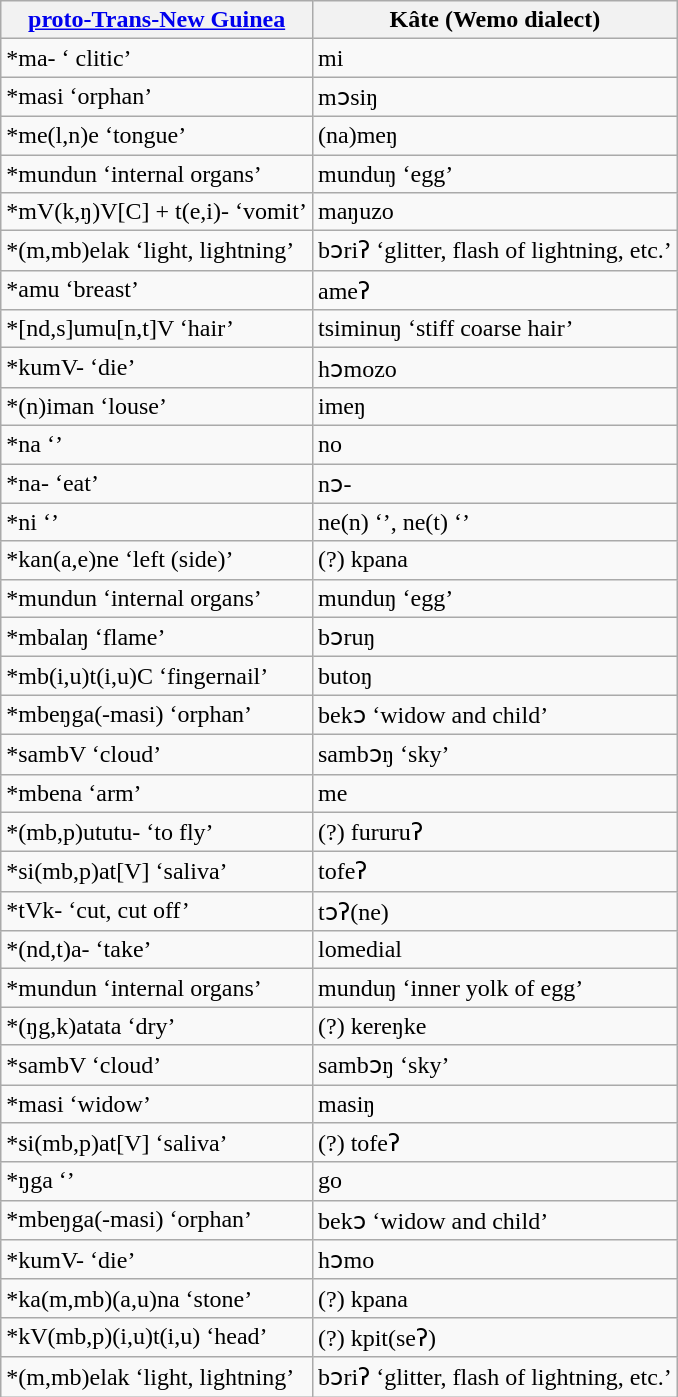<table class="wikitable sortable">
<tr>
<th><a href='#'>proto-Trans-New Guinea</a></th>
<th>Kâte (Wemo dialect)</th>
</tr>
<tr>
<td>*ma- ‘ clitic’</td>
<td>mi</td>
</tr>
<tr>
<td>*masi ‘orphan’</td>
<td>mɔsiŋ</td>
</tr>
<tr>
<td>*me(l,n)e ‘tongue’</td>
<td>(na)meŋ</td>
</tr>
<tr>
<td>*mundun ‘internal organs’</td>
<td>munduŋ ‘egg’</td>
</tr>
<tr>
<td>*mV(k,ŋ)V[C] + t(e,i)- ‘vomit’</td>
<td>maŋuzo</td>
</tr>
<tr>
<td>*(m,mb)elak ‘light, lightning’</td>
<td>bɔriʔ ‘glitter, flash of lightning, etc.’</td>
</tr>
<tr>
<td>*amu ‘breast’</td>
<td>ameʔ</td>
</tr>
<tr>
<td>*[nd,s]umu[n,t]V ‘hair’</td>
<td>tsiminuŋ ‘stiff coarse hair’</td>
</tr>
<tr>
<td>*kumV- ‘die’</td>
<td>hɔmozo</td>
</tr>
<tr>
<td>*(n)iman ‘louse’</td>
<td>imeŋ</td>
</tr>
<tr>
<td>*na ‘’</td>
<td>no</td>
</tr>
<tr>
<td>*na- ‘eat’</td>
<td>nɔ-</td>
</tr>
<tr>
<td>*ni ‘’</td>
<td>ne(n) ‘’, ne(t) ‘’</td>
</tr>
<tr>
<td>*kan(a,e)ne ‘left (side)’</td>
<td>(?) kpana</td>
</tr>
<tr>
<td>*mundun ‘internal organs’</td>
<td>munduŋ ‘egg’</td>
</tr>
<tr>
<td>*mbalaŋ ‘flame’</td>
<td>bɔruŋ</td>
</tr>
<tr>
<td>*mb(i,u)t(i,u)C ‘fingernail’</td>
<td>butoŋ</td>
</tr>
<tr>
<td>*mbeŋga(-masi) ‘orphan’</td>
<td>bekɔ ‘widow and child’</td>
</tr>
<tr>
<td>*sambV ‘cloud’</td>
<td>sambɔŋ ‘sky’</td>
</tr>
<tr>
<td>*mbena ‘arm’</td>
<td>me</td>
</tr>
<tr>
<td>*(mb,p)ututu- ‘to fly’</td>
<td>(?) fururuʔ</td>
</tr>
<tr>
<td>*si(mb,p)at[V] ‘saliva’</td>
<td>tofeʔ</td>
</tr>
<tr>
<td>*tVk- ‘cut, cut off’</td>
<td>tɔʔ(ne)</td>
</tr>
<tr>
<td>*(nd,t)a- ‘take’</td>
<td>lomedial</td>
</tr>
<tr>
<td>*mundun ‘internal organs’</td>
<td>munduŋ ‘inner yolk of egg’</td>
</tr>
<tr>
<td>*(ŋg,k)atata ‘dry’</td>
<td>(?) kereŋke</td>
</tr>
<tr>
<td>*sambV ‘cloud’</td>
<td>sambɔŋ ‘sky’</td>
</tr>
<tr>
<td>*masi ‘widow’</td>
<td>masiŋ</td>
</tr>
<tr>
<td>*si(mb,p)at[V] ‘saliva’</td>
<td>(?) tofeʔ</td>
</tr>
<tr>
<td>*ŋga ‘’</td>
<td>go</td>
</tr>
<tr>
<td>*mbeŋga(-masi) ‘orphan’</td>
<td>bekɔ ‘widow and child’</td>
</tr>
<tr>
<td>*kumV- ‘die’</td>
<td>hɔmo</td>
</tr>
<tr>
<td>*ka(m,mb)(a,u)na ‘stone’</td>
<td>(?) kpana</td>
</tr>
<tr>
<td>*kV(mb,p)(i,u)t(i,u) ‘head’</td>
<td>(?) kpit(seʔ)</td>
</tr>
<tr>
<td>*(m,mb)elak ‘light, lightning’</td>
<td>bɔriʔ ‘glitter, flash of lightning, etc.’</td>
</tr>
</table>
